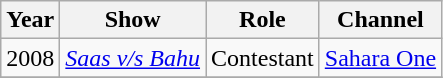<table class="wikitable sortable">
<tr>
<th>Year</th>
<th>Show</th>
<th>Role</th>
<th>Channel</th>
</tr>
<tr>
<td>2008</td>
<td><em><a href='#'>Saas v/s Bahu</a></em></td>
<td>Contestant</td>
<td><a href='#'>Sahara One</a></td>
</tr>
<tr>
</tr>
</table>
